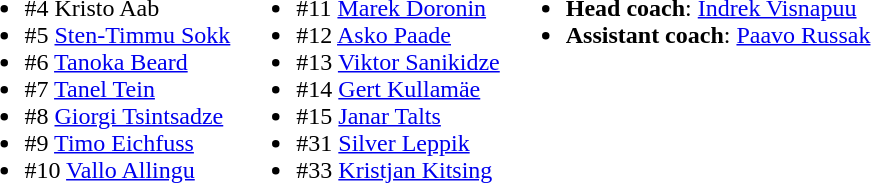<table>
<tr valign="top">
<td><br><ul><li>#4  Kristo Aab</li><li>#5  <a href='#'>Sten-Timmu Sokk</a></li><li>#6  <a href='#'>Tanoka Beard</a></li><li>#7  <a href='#'>Tanel Tein</a></li><li>#8  <a href='#'>Giorgi Tsintsadze</a></li><li>#9  <a href='#'>Timo Eichfuss</a></li><li>#10  <a href='#'>Vallo Allingu</a></li></ul></td>
<td><br><ul><li>#11  <a href='#'>Marek Doronin</a></li><li>#12  <a href='#'>Asko Paade</a></li><li>#13  <a href='#'>Viktor Sanikidze</a></li><li>#14  <a href='#'>Gert Kullamäe</a></li><li>#15  <a href='#'>Janar Talts</a></li><li>#31  <a href='#'>Silver Leppik</a></li><li>#33  <a href='#'>Kristjan Kitsing</a></li></ul></td>
<td><br><ul><li><strong>Head coach</strong>:  <a href='#'>Indrek Visnapuu</a></li><li><strong>Assistant coach</strong>:  <a href='#'>Paavo Russak</a></li></ul></td>
</tr>
</table>
